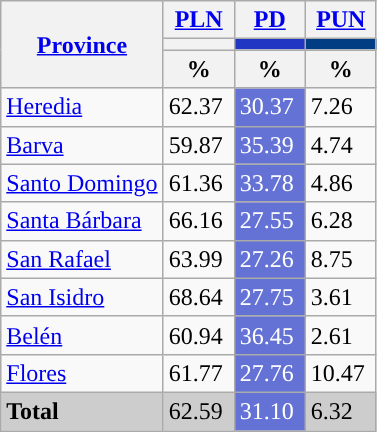<table class="wikitable mw-collapsible mw-collapsed">
<tr>
<th rowspan="3"><a href='#'>Province</a></th>
<th colspan="1" width="40px"><a href='#'>PLN</a></th>
<th colspan="1" width="40px"><a href='#'>PD</a></th>
<th colspan="1" width="40px"><a href='#'>PUN</a></th>
</tr>
<tr>
<th colspan="1" style="background:"></th>
<th colspan="1" style="background:#2136C2"></th>
<th colspan="1" style="background:#013d82"></th>
</tr>
<tr>
<th data-sort-type="number">%</th>
<th data-sort-type="number">%</th>
<th data-sort-type="number">%</th>
</tr>
<tr>
<td align="left"><a href='#'>Heredia</a></td>
<td style="background:">62.37</td>
<td style="background:#6372d4; color:white;">30.37</td>
<td>7.26</td>
</tr>
<tr>
<td align="left"><a href='#'>Barva</a></td>
<td style="background:">59.87</td>
<td style="background:#6372d4; color:white;">35.39</td>
<td>4.74</td>
</tr>
<tr>
<td align="left"><a href='#'>Santo Domingo</a></td>
<td style="background:">61.36</td>
<td style="background:#6372d4; color:white;">33.78</td>
<td>4.86</td>
</tr>
<tr>
<td align="left"><a href='#'>Santa Bárbara</a></td>
<td style="background:">66.16</td>
<td style="background:#6372d4; color:white;">27.55</td>
<td>6.28</td>
</tr>
<tr>
<td align="left"><a href='#'>San Rafael</a></td>
<td style="background:">63.99</td>
<td style="background:#6372d4; color:white;">27.26</td>
<td>8.75</td>
</tr>
<tr>
<td align="left"><a href='#'>San Isidro</a></td>
<td style="background:">68.64</td>
<td style="background:#6372d4; color:white;">27.75</td>
<td>3.61</td>
</tr>
<tr>
<td align="left"><a href='#'>Belén</a></td>
<td style="background:">60.94</td>
<td style="background:#6372d4; color:white;">36.45</td>
<td>2.61</td>
</tr>
<tr>
<td align="left"><a href='#'>Flores</a></td>
<td style="background:">61.77</td>
<td style="background:#6372d4; color:white;">27.76</td>
<td>10.47</td>
</tr>
<tr style="background:#CDCDCD;">
<td align="left"><strong>Total</strong></td>
<td style="background:">62.59</td>
<td style="background:#6372d4; color:white;">31.10</td>
<td>6.32</td>
</tr>
</table>
